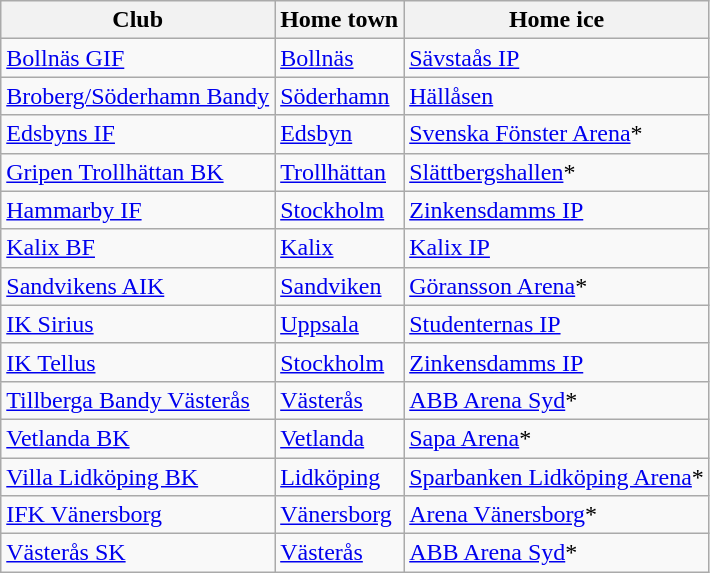<table class="wikitable sortable" style="text-align: left;">
<tr>
<th>Club</th>
<th>Home town</th>
<th>Home ice</th>
</tr>
<tr>
<td><a href='#'>Bollnäs GIF</a></td>
<td><a href='#'>Bollnäs</a></td>
<td><a href='#'>Sävstaås IP</a></td>
</tr>
<tr>
<td><a href='#'>Broberg/Söderhamn Bandy</a></td>
<td><a href='#'>Söderhamn</a></td>
<td><a href='#'>Hällåsen</a></td>
</tr>
<tr>
<td><a href='#'>Edsbyns IF</a></td>
<td><a href='#'>Edsbyn</a></td>
<td><a href='#'>Svenska Fönster Arena</a>*</td>
</tr>
<tr>
<td><a href='#'>Gripen Trollhättan BK</a></td>
<td><a href='#'>Trollhättan</a></td>
<td><a href='#'>Slättbergshallen</a>*</td>
</tr>
<tr>
<td><a href='#'>Hammarby IF</a></td>
<td><a href='#'>Stockholm</a></td>
<td><a href='#'>Zinkensdamms IP</a></td>
</tr>
<tr>
<td><a href='#'>Kalix BF</a></td>
<td><a href='#'>Kalix</a></td>
<td><a href='#'>Kalix IP</a></td>
</tr>
<tr>
<td><a href='#'>Sandvikens AIK</a></td>
<td><a href='#'>Sandviken</a></td>
<td><a href='#'>Göransson Arena</a>*</td>
</tr>
<tr>
<td><a href='#'>IK Sirius</a></td>
<td><a href='#'>Uppsala</a></td>
<td><a href='#'>Studenternas IP</a></td>
</tr>
<tr>
<td><a href='#'>IK Tellus</a></td>
<td><a href='#'>Stockholm</a></td>
<td><a href='#'>Zinkensdamms IP</a></td>
</tr>
<tr>
<td><a href='#'>Tillberga Bandy Västerås</a></td>
<td><a href='#'>Västerås</a></td>
<td><a href='#'>ABB Arena Syd</a>*</td>
</tr>
<tr>
<td><a href='#'>Vetlanda BK</a></td>
<td><a href='#'>Vetlanda</a></td>
<td><a href='#'>Sapa Arena</a>*</td>
</tr>
<tr>
<td><a href='#'>Villa Lidköping BK</a></td>
<td><a href='#'>Lidköping</a></td>
<td><a href='#'>Sparbanken Lidköping Arena</a>*</td>
</tr>
<tr>
<td><a href='#'>IFK Vänersborg</a></td>
<td><a href='#'>Vänersborg</a></td>
<td><a href='#'>Arena Vänersborg</a>*</td>
</tr>
<tr>
<td><a href='#'>Västerås SK</a></td>
<td><a href='#'>Västerås</a></td>
<td><a href='#'>ABB Arena Syd</a>*</td>
</tr>
</table>
